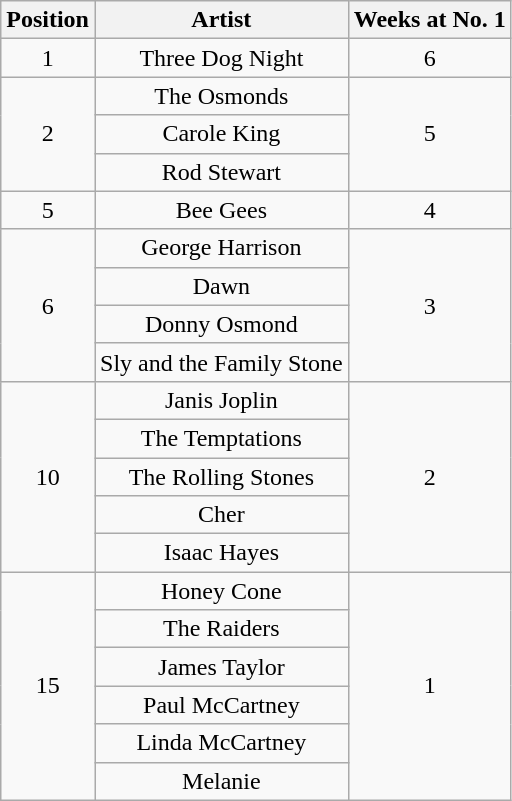<table class="wikitable plainrowheaders" style="text-align:center;">
<tr>
<th>Position</th>
<th>Artist</th>
<th>Weeks at No. 1</th>
</tr>
<tr>
<td>1</td>
<td>Three Dog Night</td>
<td>6</td>
</tr>
<tr>
<td rowspan=3>2</td>
<td>The Osmonds</td>
<td rowspan=3>5</td>
</tr>
<tr>
<td>Carole King</td>
</tr>
<tr>
<td>Rod Stewart</td>
</tr>
<tr>
<td>5</td>
<td>Bee Gees</td>
<td>4</td>
</tr>
<tr>
<td rowspan=4>6</td>
<td>George Harrison</td>
<td rowspan=4>3</td>
</tr>
<tr>
<td>Dawn</td>
</tr>
<tr>
<td>Donny Osmond</td>
</tr>
<tr>
<td>Sly and the Family Stone</td>
</tr>
<tr>
<td rowspan=5>10</td>
<td>Janis Joplin</td>
<td rowspan=5>2</td>
</tr>
<tr>
<td>The Temptations</td>
</tr>
<tr>
<td>The Rolling Stones</td>
</tr>
<tr>
<td>Cher</td>
</tr>
<tr>
<td>Isaac Hayes</td>
</tr>
<tr>
<td rowspan=6>15</td>
<td>Honey Cone</td>
<td rowspan=6>1</td>
</tr>
<tr>
<td>The Raiders</td>
</tr>
<tr>
<td>James Taylor</td>
</tr>
<tr>
<td>Paul McCartney</td>
</tr>
<tr>
<td>Linda McCartney</td>
</tr>
<tr>
<td>Melanie</td>
</tr>
</table>
